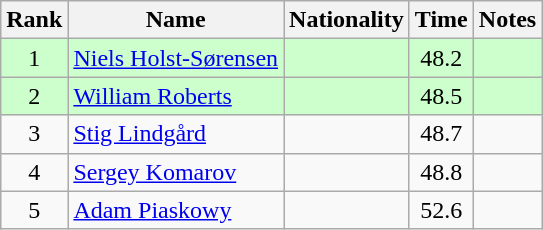<table class="wikitable sortable" style="text-align:center">
<tr>
<th>Rank</th>
<th>Name</th>
<th>Nationality</th>
<th>Time</th>
<th>Notes</th>
</tr>
<tr bgcolor=ccffcc>
<td>1</td>
<td align=left><a href='#'>Niels Holst-Sørensen</a></td>
<td align=left></td>
<td>48.2</td>
<td></td>
</tr>
<tr bgcolor=ccffcc>
<td>2</td>
<td align=left><a href='#'>William Roberts</a></td>
<td align=left></td>
<td>48.5</td>
<td></td>
</tr>
<tr>
<td>3</td>
<td align=left><a href='#'>Stig Lindgård</a></td>
<td align=left></td>
<td>48.7</td>
<td></td>
</tr>
<tr>
<td>4</td>
<td align=left><a href='#'>Sergey Komarov</a></td>
<td align=left></td>
<td>48.8</td>
<td></td>
</tr>
<tr>
<td>5</td>
<td align=left><a href='#'>Adam Piaskowy</a></td>
<td align=left></td>
<td>52.6</td>
<td></td>
</tr>
</table>
